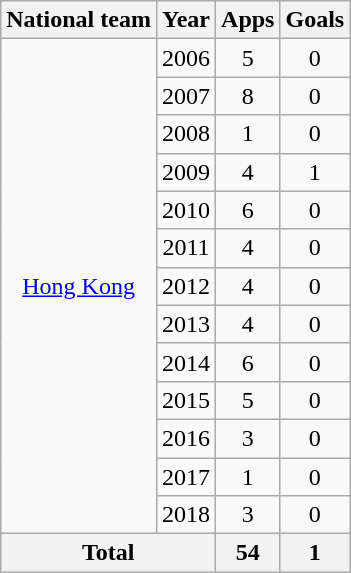<table class="wikitable" style="text-align:center">
<tr>
<th>National team</th>
<th>Year</th>
<th>Apps</th>
<th>Goals</th>
</tr>
<tr>
<td rowspan="13"><a href='#'>Hong Kong</a></td>
<td>2006</td>
<td>5</td>
<td>0</td>
</tr>
<tr>
<td>2007</td>
<td>8</td>
<td>0</td>
</tr>
<tr>
<td>2008</td>
<td>1</td>
<td>0</td>
</tr>
<tr>
<td>2009</td>
<td>4</td>
<td>1</td>
</tr>
<tr>
<td>2010</td>
<td>6</td>
<td>0</td>
</tr>
<tr>
<td>2011</td>
<td>4</td>
<td>0</td>
</tr>
<tr>
<td>2012</td>
<td>4</td>
<td>0</td>
</tr>
<tr>
<td>2013</td>
<td>4</td>
<td>0</td>
</tr>
<tr>
<td>2014</td>
<td>6</td>
<td>0</td>
</tr>
<tr>
<td>2015</td>
<td>5</td>
<td>0</td>
</tr>
<tr>
<td>2016</td>
<td>3</td>
<td>0</td>
</tr>
<tr>
<td>2017</td>
<td>1</td>
<td>0</td>
</tr>
<tr>
<td>2018</td>
<td>3</td>
<td>0</td>
</tr>
<tr>
<th colspan=2>Total</th>
<th>54</th>
<th>1</th>
</tr>
</table>
